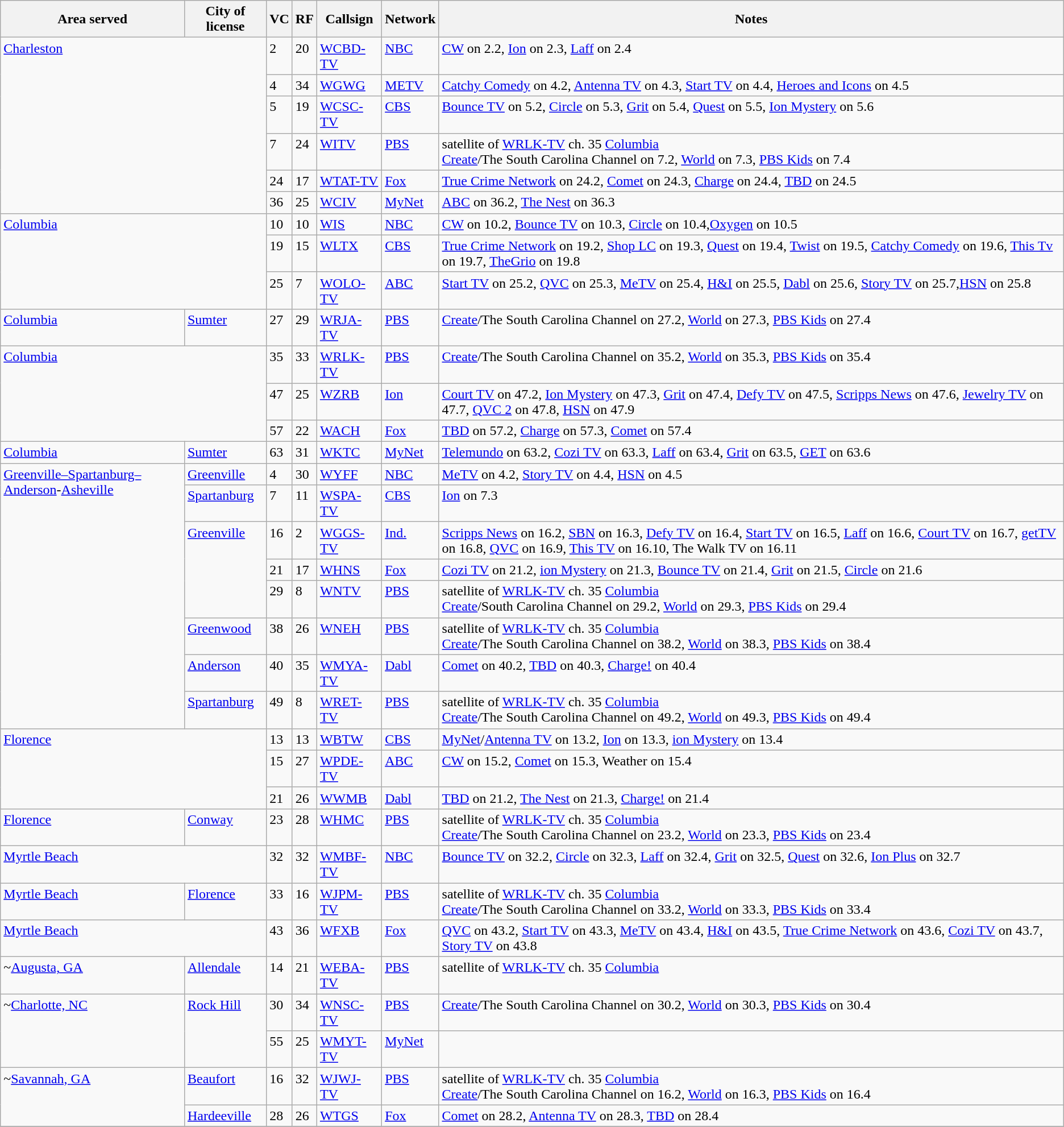<table class="sortable wikitable" style="margin: 1em 1em 1em 0; background: #f9f9f9;">
<tr>
<th>Area served</th>
<th>City of license</th>
<th>VC</th>
<th>RF</th>
<th>Callsign</th>
<th>Network</th>
<th class="unsortable">Notes</th>
</tr>
<tr style="vertical-align: top; text-align: left;">
<td colspan="2" rowspan="6"><a href='#'>Charleston</a></td>
<td>2</td>
<td>20</td>
<td><a href='#'>WCBD-TV</a></td>
<td><a href='#'>NBC</a></td>
<td><a href='#'>CW</a> on 2.2, <a href='#'>Ion</a> on 2.3, <a href='#'>Laff</a> on 2.4</td>
</tr>
<tr style="vertical-align: top; text-align: left;">
<td>4</td>
<td>34</td>
<td><a href='#'>WGWG</a></td>
<td><a href='#'>METV</a></td>
<td><a href='#'>Catchy Comedy</a> on 4.2, <a href='#'>Antenna TV</a> on 4.3, <a href='#'>Start TV</a> on 4.4, <a href='#'>Heroes and Icons</a> on 4.5</td>
</tr>
<tr style="vertical-align: top; text-align: left;">
<td>5</td>
<td>19</td>
<td><a href='#'>WCSC-TV</a></td>
<td><a href='#'>CBS</a></td>
<td><a href='#'>Bounce TV</a> on 5.2, <a href='#'>Circle</a> on 5.3, <a href='#'>Grit</a> on 5.4, <a href='#'>Quest</a> on 5.5, <a href='#'>Ion Mystery</a> on 5.6</td>
</tr>
<tr style="vertical-align: top; text-align: left;">
<td>7</td>
<td>24</td>
<td><a href='#'>WITV</a></td>
<td><a href='#'>PBS</a></td>
<td>satellite of <a href='#'>WRLK-TV</a> ch. 35 <a href='#'>Columbia</a><br><a href='#'>Create</a>/The South Carolina Channel on 7.2, <a href='#'>World</a> on 7.3, <a href='#'>PBS Kids</a> on 7.4</td>
</tr>
<tr style="vertical-align: top; text-align: left;">
<td>24</td>
<td>17</td>
<td><a href='#'>WTAT-TV</a></td>
<td><a href='#'>Fox</a></td>
<td><a href='#'>True Crime Network</a> on 24.2, <a href='#'>Comet</a> on 24.3, <a href='#'>Charge</a> on 24.4, <a href='#'>TBD</a> on 24.5</td>
</tr>
<tr style="vertical-align: top; text-align: left;">
<td>36</td>
<td>25</td>
<td><a href='#'>WCIV</a></td>
<td><a href='#'>MyNet</a></td>
<td><a href='#'>ABC</a> on 36.2, <a href='#'>The Nest</a> on 36.3</td>
</tr>
<tr style="vertical-align: top; text-align: left;">
<td colspan="2" rowspan="3"><a href='#'>Columbia</a></td>
<td>10</td>
<td>10</td>
<td><a href='#'>WIS</a></td>
<td><a href='#'>NBC</a></td>
<td><a href='#'>CW</a> on 10.2, <a href='#'>Bounce TV</a> on 10.3, <a href='#'>Circle</a> on 10.4,<a href='#'>Oxygen</a> on 10.5</td>
</tr>
<tr style="vertical-align: top; text-align: left;">
<td>19</td>
<td>15</td>
<td><a href='#'>WLTX</a></td>
<td><a href='#'>CBS</a></td>
<td><a href='#'>True Crime Network</a> on 19.2, <a href='#'>Shop LC</a> on 19.3, <a href='#'>Quest</a> on 19.4, <a href='#'>Twist</a> on 19.5, <a href='#'>Catchy Comedy</a> on 19.6, <a href='#'>This Tv</a> on 19.7, <a href='#'>TheGrio</a> on 19.8</td>
</tr>
<tr style="vertical-align: top; text-align: left;">
<td>25</td>
<td>7</td>
<td><a href='#'>WOLO-TV</a></td>
<td><a href='#'>ABC</a></td>
<td><a href='#'>Start TV</a> on 25.2, <a href='#'>QVC</a> on 25.3, <a href='#'>MeTV</a> on 25.4, <a href='#'>H&I</a> on 25.5, <a href='#'>Dabl</a> on 25.6, <a href='#'>Story TV</a> on 25.7,<a href='#'>HSN</a> on 25.8</td>
</tr>
<tr style="vertical-align: top; text-align: left;">
<td><a href='#'>Columbia</a></td>
<td><a href='#'>Sumter</a></td>
<td>27</td>
<td>29</td>
<td><a href='#'>WRJA-TV</a></td>
<td><a href='#'>PBS</a></td>
<td><a href='#'>Create</a>/The South Carolina Channel on 27.2, <a href='#'>World</a> on 27.3, <a href='#'>PBS Kids</a> on 27.4</td>
</tr>
<tr style="vertical-align: top; text-align: left;">
<td colspan="2" rowspan="3"><a href='#'>Columbia</a></td>
<td>35</td>
<td>33</td>
<td><a href='#'>WRLK-TV</a></td>
<td><a href='#'>PBS</a></td>
<td><a href='#'>Create</a>/The South Carolina Channel on 35.2, <a href='#'>World</a> on 35.3, <a href='#'>PBS Kids</a> on 35.4</td>
</tr>
<tr style="vertical-align: top; text-align: left;">
<td>47</td>
<td>25</td>
<td><a href='#'>WZRB</a></td>
<td><a href='#'>Ion</a></td>
<td><a href='#'>Court TV</a> on 47.2, <a href='#'>Ion Mystery</a> on 47.3, <a href='#'>Grit</a> on 47.4, <a href='#'>Defy TV</a> on 47.5, <a href='#'>Scripps News</a> on 47.6, <a href='#'>Jewelry TV</a> on 47.7, <a href='#'>QVC 2</a> on 47.8, <a href='#'>HSN</a> on 47.9</td>
</tr>
<tr style="vertical-align: top; text-align: left;">
<td>57</td>
<td>22</td>
<td><a href='#'>WACH</a></td>
<td><a href='#'>Fox</a></td>
<td><a href='#'>TBD</a> on 57.2, <a href='#'>Charge</a> on 57.3, <a href='#'>Comet</a> on 57.4</td>
</tr>
<tr style="vertical-align: top; text-align: left;">
<td><a href='#'>Columbia</a></td>
<td><a href='#'>Sumter</a></td>
<td>63</td>
<td>31</td>
<td><a href='#'>WKTC</a></td>
<td><a href='#'>MyNet</a></td>
<td><a href='#'>Telemundo</a> on 63.2, <a href='#'>Cozi TV</a> on 63.3, <a href='#'>Laff</a> on 63.4, <a href='#'>Grit</a> on 63.5, <a href='#'>GET</a> on 63.6</td>
</tr>
<tr style="vertical-align: top; text-align: left;">
<td rowspan="8"><a href='#'>Greenville–Spartanburg–Anderson</a>-<a href='#'>Asheville</a></td>
<td><a href='#'>Greenville</a></td>
<td>4</td>
<td>30</td>
<td><a href='#'>WYFF</a></td>
<td><a href='#'>NBC</a></td>
<td><a href='#'>MeTV</a> on 4.2, <a href='#'>Story TV</a> on 4.4, <a href='#'>HSN</a> on 4.5</td>
</tr>
<tr style="vertical-align: top; text-align: left;">
<td><a href='#'>Spartanburg</a></td>
<td>7</td>
<td>11</td>
<td><a href='#'>WSPA-TV</a></td>
<td><a href='#'>CBS</a></td>
<td><a href='#'>Ion</a> on 7.3</td>
</tr>
<tr style="vertical-align: top; text-align: left;">
<td rowspan="3"><a href='#'>Greenville</a></td>
<td>16</td>
<td>2</td>
<td><a href='#'>WGGS-TV</a></td>
<td><a href='#'>Ind.</a></td>
<td><a href='#'>Scripps News</a> on 16.2, <a href='#'>SBN</a> on 16.3, <a href='#'>Defy TV</a> on 16.4, <a href='#'>Start TV</a> on 16.5, <a href='#'>Laff</a> on 16.6, <a href='#'>Court TV</a> on 16.7, <a href='#'>getTV</a> on 16.8, <a href='#'>QVC</a> on 16.9, <a href='#'>This TV</a> on 16.10, The Walk TV on 16.11</td>
</tr>
<tr style="vertical-align: top; text-align: left;">
<td>21</td>
<td>17</td>
<td><a href='#'>WHNS</a></td>
<td><a href='#'>Fox</a></td>
<td><a href='#'>Cozi TV</a> on 21.2, <a href='#'>ion Mystery</a> on 21.3, <a href='#'>Bounce TV</a> on 21.4, <a href='#'>Grit</a> on 21.5, <a href='#'>Circle</a> on 21.6</td>
</tr>
<tr style="vertical-align: top; text-align: left;">
<td>29</td>
<td>8</td>
<td><a href='#'>WNTV</a></td>
<td><a href='#'>PBS</a></td>
<td>satellite of <a href='#'>WRLK-TV</a> ch. 35 <a href='#'>Columbia</a><br><a href='#'>Create</a>/South Carolina Channel on 29.2, <a href='#'>World</a> on 29.3, <a href='#'>PBS Kids</a> on 29.4</td>
</tr>
<tr style="vertical-align: top; text-align: left;">
<td><a href='#'>Greenwood</a></td>
<td>38</td>
<td>26</td>
<td><a href='#'>WNEH</a></td>
<td><a href='#'>PBS</a></td>
<td>satellite of <a href='#'>WRLK-TV</a> ch. 35 <a href='#'>Columbia</a><br><a href='#'>Create</a>/The South Carolina Channel on 38.2, <a href='#'>World</a> on 38.3, <a href='#'>PBS Kids</a> on 38.4</td>
</tr>
<tr style="vertical-align: top; text-align: left;">
<td><a href='#'>Anderson</a></td>
<td>40</td>
<td>35</td>
<td><a href='#'>WMYA-TV</a></td>
<td><a href='#'>Dabl</a></td>
<td><a href='#'>Comet</a> on 40.2, <a href='#'>TBD</a> on 40.3, <a href='#'>Charge!</a> on 40.4</td>
</tr>
<tr style="vertical-align: top; text-align: left;">
<td><a href='#'>Spartanburg</a></td>
<td>49</td>
<td>8</td>
<td><a href='#'>WRET-TV</a></td>
<td><a href='#'>PBS</a></td>
<td>satellite of <a href='#'>WRLK-TV</a> ch. 35 <a href='#'>Columbia</a><br><a href='#'>Create</a>/The South Carolina Channel on 49.2, <a href='#'>World</a> on 49.3, <a href='#'>PBS Kids</a> on 49.4</td>
</tr>
<tr style="vertical-align: top; text-align: left;">
<td colspan="2" rowspan="3"><a href='#'>Florence</a></td>
<td>13</td>
<td>13</td>
<td><a href='#'>WBTW</a></td>
<td><a href='#'>CBS</a></td>
<td><a href='#'>MyNet</a>/<a href='#'>Antenna TV</a> on 13.2, <a href='#'>Ion</a> on 13.3, <a href='#'>ion Mystery</a> on 13.4</td>
</tr>
<tr style="vertical-align: top; text-align: left;">
<td>15</td>
<td>27</td>
<td><a href='#'>WPDE-TV</a></td>
<td><a href='#'>ABC</a></td>
<td><a href='#'>CW</a> on 15.2, <a href='#'>Comet</a> on 15.3, Weather on 15.4</td>
</tr>
<tr style="vertical-align: top; text-align: left;">
<td>21</td>
<td>26</td>
<td><a href='#'>WWMB</a></td>
<td><a href='#'>Dabl</a></td>
<td><a href='#'>TBD</a> on 21.2, <a href='#'>The Nest</a> on 21.3, <a href='#'>Charge!</a> on 21.4</td>
</tr>
<tr style="vertical-align: top; text-align: left;">
<td><a href='#'>Florence</a></td>
<td><a href='#'>Conway</a></td>
<td>23</td>
<td>28</td>
<td><a href='#'>WHMC</a></td>
<td><a href='#'>PBS</a></td>
<td>satellite of <a href='#'>WRLK-TV</a> ch. 35 <a href='#'>Columbia</a><br><a href='#'>Create</a>/The South Carolina Channel on 23.2, <a href='#'>World</a> on 23.3, <a href='#'>PBS Kids</a> on 23.4</td>
</tr>
<tr style="vertical-align: top; text-align: left;">
<td colspan="2" rowspan="1"><a href='#'>Myrtle Beach</a></td>
<td>32</td>
<td>32</td>
<td><a href='#'>WMBF-TV</a></td>
<td><a href='#'>NBC</a></td>
<td><a href='#'>Bounce TV</a> on 32.2, <a href='#'>Circle</a> on 32.3, <a href='#'>Laff</a> on 32.4, <a href='#'>Grit</a> on 32.5, <a href='#'>Quest</a> on 32.6, <a href='#'>Ion Plus</a> on 32.7</td>
</tr>
<tr style="vertical-align: top; text-align: left;">
<td><a href='#'>Myrtle Beach</a></td>
<td><a href='#'>Florence</a></td>
<td>33</td>
<td>16</td>
<td><a href='#'>WJPM-TV</a></td>
<td><a href='#'>PBS</a></td>
<td>satellite of <a href='#'>WRLK-TV</a> ch. 35 <a href='#'>Columbia</a><br><a href='#'>Create</a>/The South Carolina Channel on 33.2, <a href='#'>World</a> on 33.3, <a href='#'>PBS Kids</a> on 33.4</td>
</tr>
<tr style="vertical-align: top; text-align: left;">
<td colspan="2" rowspan="1"><a href='#'>Myrtle Beach</a></td>
<td>43</td>
<td>36</td>
<td><a href='#'>WFXB</a></td>
<td><a href='#'>Fox</a></td>
<td><a href='#'>QVC</a> on 43.2, <a href='#'>Start TV</a> on 43.3, <a href='#'>MeTV</a> on 43.4, <a href='#'>H&I</a> on 43.5, <a href='#'>True Crime Network</a> on 43.6, <a href='#'>Cozi TV</a> on 43.7, <a href='#'>Story TV</a> on 43.8</td>
</tr>
<tr style="vertical-align: top; text-align: left;">
<td>~<a href='#'>Augusta, GA</a></td>
<td><a href='#'>Allendale</a></td>
<td>14</td>
<td>21</td>
<td><a href='#'>WEBA-TV</a></td>
<td><a href='#'>PBS</a></td>
<td>satellite of <a href='#'>WRLK-TV</a> ch. 35 <a href='#'>Columbia</a></td>
</tr>
<tr style="vertical-align: top; text-align: left;">
<td rowspan="2">~<a href='#'>Charlotte, NC</a></td>
<td rowspan="2"><a href='#'>Rock Hill</a></td>
<td>30</td>
<td>34</td>
<td><a href='#'>WNSC-TV</a></td>
<td><a href='#'>PBS</a></td>
<td><a href='#'>Create</a>/The South Carolina Channel on 30.2, <a href='#'>World</a> on 30.3, <a href='#'>PBS Kids</a> on 30.4</td>
</tr>
<tr style="vertical-align: top; text-align: left;">
<td>55</td>
<td>25</td>
<td><a href='#'>WMYT-TV</a></td>
<td><a href='#'>MyNet</a></td>
<td></td>
</tr>
<tr style="vertical-align: top; text-align: left;">
<td rowspan="2">~<a href='#'>Savannah, GA</a></td>
<td><a href='#'>Beaufort</a></td>
<td>16</td>
<td>32</td>
<td><a href='#'>WJWJ-TV</a></td>
<td><a href='#'>PBS</a></td>
<td>satellite of <a href='#'>WRLK-TV</a> ch. 35 <a href='#'>Columbia</a><br><a href='#'>Create</a>/The South Carolina Channel on 16.2, <a href='#'>World</a> on 16.3, <a href='#'>PBS Kids</a> on 16.4</td>
</tr>
<tr style="vertical-align: top; text-align: left;">
<td><a href='#'>Hardeeville</a></td>
<td>28</td>
<td>26</td>
<td><a href='#'>WTGS</a></td>
<td><a href='#'>Fox</a></td>
<td><a href='#'>Comet</a> on 28.2, <a href='#'>Antenna TV</a> on 28.3, <a href='#'>TBD</a> on 28.4</td>
</tr>
<tr style="vertical-align: top; text-align: left;">
</tr>
</table>
